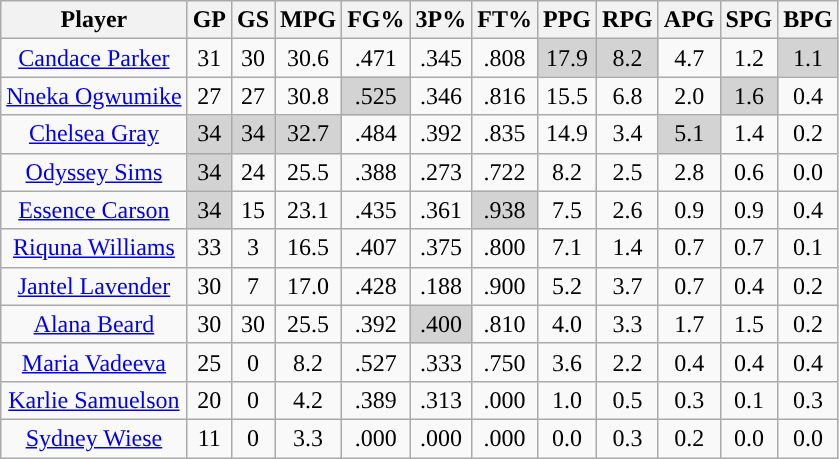<table class="wikitable sortable" style="text-align:center;">
<tr>
<th>Player</th>
<th>GP</th>
<th>GS</th>
<th>MPG</th>
<th>FG%</th>
<th>3P%</th>
<th>FT%</th>
<th>PPG</th>
<th>RPG</th>
<th>APG</th>
<th>SPG</th>
<th>BPG</th>
</tr>
<tr>
<td><a href='#'>Candace Parker</a></td>
<td>31</td>
<td>30</td>
<td>30.6</td>
<td>.471</td>
<td>.345</td>
<td>.808</td>
<td style="background:#D3D3D3;">17.9</td>
<td style="background:#D3D3D3;">8.2</td>
<td>4.7</td>
<td>1.2</td>
<td style="background:#D3D3D3;">1.1</td>
</tr>
<tr>
<td><a href='#'>Nneka Ogwumike</a></td>
<td>27</td>
<td>27</td>
<td>30.8</td>
<td style="background:#D3D3D3;">.525</td>
<td>.346</td>
<td>.816</td>
<td>15.5</td>
<td>6.8</td>
<td>2.0</td>
<td style="background:#D3D3D3;">1.6</td>
<td>0.4</td>
</tr>
<tr>
<td><a href='#'>Chelsea Gray</a></td>
<td style="background:#D3D3D3;">34</td>
<td style="background:#D3D3D3;">34</td>
<td style="background:#D3D3D3;">32.7</td>
<td>.484</td>
<td>.392</td>
<td>.835</td>
<td>14.9</td>
<td>3.4</td>
<td style="background:#D3D3D3;">5.1</td>
<td>1.4</td>
<td>0.2</td>
</tr>
<tr>
<td><a href='#'>Odyssey Sims</a></td>
<td style="background:#D3D3D3;">34</td>
<td>24</td>
<td>25.5</td>
<td>.388</td>
<td>.273</td>
<td>.722</td>
<td>8.2</td>
<td>2.5</td>
<td>2.8</td>
<td>0.6</td>
<td>0.0</td>
</tr>
<tr>
<td><a href='#'>Essence Carson</a></td>
<td style="background:#D3D3D3;">34</td>
<td>15</td>
<td>23.1</td>
<td>.435</td>
<td>.361</td>
<td style="background:#D3D3D3;">.938</td>
<td>7.5</td>
<td>2.6</td>
<td>0.9</td>
<td>0.9</td>
<td>0.4</td>
</tr>
<tr>
<td><a href='#'>Riquna Williams</a></td>
<td>33</td>
<td>3</td>
<td>16.5</td>
<td>.407</td>
<td>.375</td>
<td>.800</td>
<td>7.1</td>
<td>1.4</td>
<td>0.7</td>
<td>0.7</td>
<td>0.1</td>
</tr>
<tr>
<td><a href='#'>Jantel Lavender</a></td>
<td>30</td>
<td>7</td>
<td>17.0</td>
<td>.428</td>
<td>.188</td>
<td>.900</td>
<td>5.2</td>
<td>3.7</td>
<td>0.7</td>
<td>0.4</td>
<td>0.2</td>
</tr>
<tr>
<td><a href='#'>Alana Beard</a></td>
<td>30</td>
<td>30</td>
<td>25.5</td>
<td>.392</td>
<td style="background:#D3D3D3;">.400</td>
<td>.810</td>
<td>4.0</td>
<td>3.3</td>
<td>1.7</td>
<td>1.5</td>
<td>0.2</td>
</tr>
<tr>
<td><a href='#'>Maria Vadeeva</a></td>
<td>25</td>
<td>0</td>
<td>8.2</td>
<td>.527</td>
<td>.333</td>
<td>.750</td>
<td>3.6</td>
<td>2.2</td>
<td>0.4</td>
<td>0.4</td>
<td>0.4</td>
</tr>
<tr>
<td><a href='#'>Karlie Samuelson</a></td>
<td>20</td>
<td>0</td>
<td>4.2</td>
<td>.389</td>
<td>.313</td>
<td>.000</td>
<td>1.0</td>
<td>0.5</td>
<td>0.3</td>
<td>0.1</td>
<td>0.3</td>
</tr>
<tr>
<td><a href='#'>Sydney Wiese</a></td>
<td>11</td>
<td>0</td>
<td>3.3</td>
<td>.000</td>
<td>.000</td>
<td>.000</td>
<td>0.0</td>
<td>0.3</td>
<td>0.2</td>
<td>0.0</td>
<td>0.0</td>
</tr>
</table>
